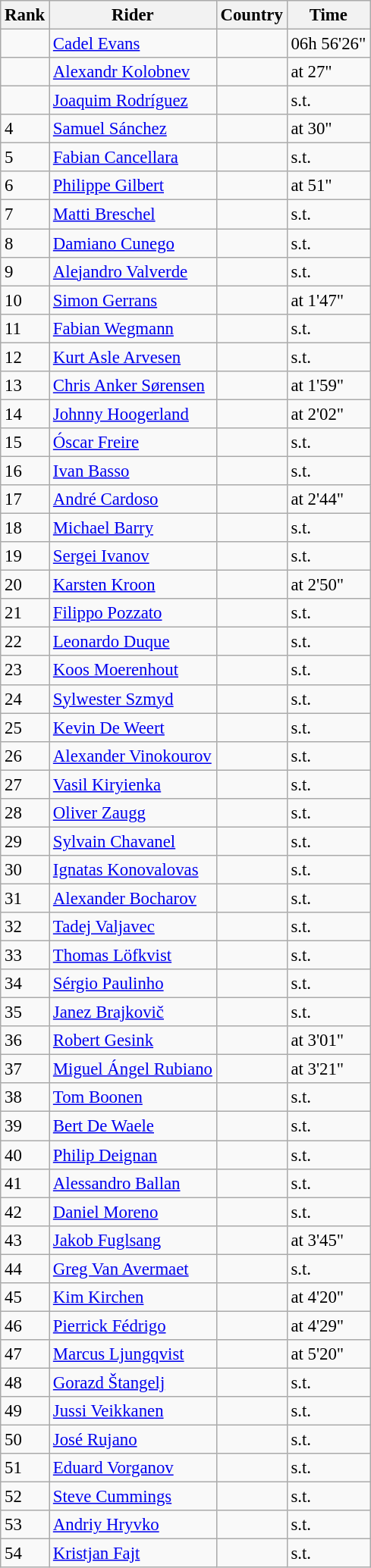<table class="wikitable" style="font-size:95%; text-align:left;">
<tr>
<th>Rank</th>
<th>Rider</th>
<th>Country</th>
<th>Time</th>
</tr>
<tr>
<td></td>
<td><a href='#'>Cadel Evans</a></td>
<td></td>
<td>06h 56'26"</td>
</tr>
<tr>
<td></td>
<td><a href='#'>Alexandr Kolobnev</a></td>
<td></td>
<td>at 27"</td>
</tr>
<tr>
<td></td>
<td><a href='#'>Joaquim Rodríguez</a></td>
<td></td>
<td>s.t.</td>
</tr>
<tr>
<td>4</td>
<td><a href='#'>Samuel Sánchez</a></td>
<td></td>
<td>at 30"</td>
</tr>
<tr>
<td>5</td>
<td><a href='#'>Fabian Cancellara</a></td>
<td></td>
<td>s.t.</td>
</tr>
<tr>
<td>6</td>
<td><a href='#'>Philippe Gilbert</a></td>
<td></td>
<td>at 51"</td>
</tr>
<tr>
<td>7</td>
<td><a href='#'>Matti Breschel</a></td>
<td></td>
<td>s.t.</td>
</tr>
<tr>
<td>8</td>
<td><a href='#'>Damiano Cunego</a></td>
<td></td>
<td>s.t.</td>
</tr>
<tr>
<td>9</td>
<td><a href='#'>Alejandro Valverde</a></td>
<td></td>
<td>s.t.</td>
</tr>
<tr>
<td>10</td>
<td><a href='#'>Simon Gerrans</a></td>
<td></td>
<td>at 1'47"</td>
</tr>
<tr>
<td>11</td>
<td><a href='#'>Fabian Wegmann</a></td>
<td></td>
<td>s.t.</td>
</tr>
<tr>
<td>12</td>
<td><a href='#'>Kurt Asle Arvesen</a></td>
<td></td>
<td>s.t.</td>
</tr>
<tr>
<td>13</td>
<td><a href='#'>Chris Anker Sørensen</a></td>
<td></td>
<td>at 1'59"</td>
</tr>
<tr>
<td>14</td>
<td><a href='#'>Johnny Hoogerland</a></td>
<td></td>
<td>at 2'02"</td>
</tr>
<tr>
<td>15</td>
<td><a href='#'>Óscar Freire</a></td>
<td></td>
<td>s.t.</td>
</tr>
<tr>
<td>16</td>
<td><a href='#'>Ivan Basso</a></td>
<td></td>
<td>s.t.</td>
</tr>
<tr>
<td>17</td>
<td><a href='#'>André Cardoso</a></td>
<td></td>
<td>at 2'44"</td>
</tr>
<tr>
<td>18</td>
<td><a href='#'>Michael Barry</a></td>
<td></td>
<td>s.t.</td>
</tr>
<tr>
<td>19</td>
<td><a href='#'>Sergei Ivanov</a></td>
<td></td>
<td>s.t.</td>
</tr>
<tr>
<td>20</td>
<td><a href='#'>Karsten Kroon</a></td>
<td></td>
<td>at 2'50"</td>
</tr>
<tr>
<td>21</td>
<td><a href='#'>Filippo Pozzato</a></td>
<td></td>
<td>s.t.</td>
</tr>
<tr>
<td>22</td>
<td><a href='#'>Leonardo Duque</a></td>
<td></td>
<td>s.t.</td>
</tr>
<tr>
<td>23</td>
<td><a href='#'>Koos Moerenhout</a></td>
<td></td>
<td>s.t.</td>
</tr>
<tr>
<td>24</td>
<td><a href='#'>Sylwester Szmyd</a></td>
<td></td>
<td>s.t.</td>
</tr>
<tr>
<td>25</td>
<td><a href='#'>Kevin De Weert</a></td>
<td></td>
<td>s.t.</td>
</tr>
<tr>
<td>26</td>
<td><a href='#'>Alexander Vinokourov</a></td>
<td></td>
<td>s.t.</td>
</tr>
<tr>
<td>27</td>
<td><a href='#'>Vasil Kiryienka</a></td>
<td></td>
<td>s.t.</td>
</tr>
<tr>
<td>28</td>
<td><a href='#'>Oliver Zaugg</a></td>
<td></td>
<td>s.t.</td>
</tr>
<tr>
<td>29</td>
<td><a href='#'>Sylvain Chavanel</a></td>
<td></td>
<td>s.t.</td>
</tr>
<tr>
<td>30</td>
<td><a href='#'>Ignatas Konovalovas</a></td>
<td></td>
<td>s.t.</td>
</tr>
<tr>
<td>31</td>
<td><a href='#'>Alexander Bocharov</a></td>
<td></td>
<td>s.t.</td>
</tr>
<tr>
<td>32</td>
<td><a href='#'>Tadej Valjavec</a></td>
<td></td>
<td>s.t.</td>
</tr>
<tr>
<td>33</td>
<td><a href='#'>Thomas Löfkvist</a></td>
<td></td>
<td>s.t.</td>
</tr>
<tr>
<td>34</td>
<td><a href='#'>Sérgio Paulinho</a></td>
<td></td>
<td>s.t.</td>
</tr>
<tr>
<td>35</td>
<td><a href='#'>Janez Brajkovič</a></td>
<td></td>
<td>s.t.</td>
</tr>
<tr>
<td>36</td>
<td><a href='#'>Robert Gesink</a></td>
<td></td>
<td>at 3'01"</td>
</tr>
<tr>
<td>37</td>
<td><a href='#'>Miguel Ángel Rubiano</a></td>
<td></td>
<td>at 3'21"</td>
</tr>
<tr>
<td>38</td>
<td><a href='#'>Tom Boonen</a></td>
<td></td>
<td>s.t.</td>
</tr>
<tr>
<td>39</td>
<td><a href='#'>Bert De Waele</a></td>
<td></td>
<td>s.t.</td>
</tr>
<tr>
<td>40</td>
<td><a href='#'>Philip Deignan</a></td>
<td></td>
<td>s.t.</td>
</tr>
<tr>
<td>41</td>
<td><a href='#'>Alessandro Ballan</a></td>
<td></td>
<td>s.t.</td>
</tr>
<tr>
<td>42</td>
<td><a href='#'>Daniel Moreno</a></td>
<td></td>
<td>s.t.</td>
</tr>
<tr>
<td>43</td>
<td><a href='#'>Jakob Fuglsang</a></td>
<td></td>
<td>at 3'45"</td>
</tr>
<tr>
<td>44</td>
<td><a href='#'>Greg Van Avermaet</a></td>
<td></td>
<td>s.t.</td>
</tr>
<tr>
<td>45</td>
<td><a href='#'>Kim Kirchen</a></td>
<td></td>
<td>at 4'20"</td>
</tr>
<tr>
<td>46</td>
<td><a href='#'>Pierrick Fédrigo</a></td>
<td></td>
<td>at 4'29"</td>
</tr>
<tr>
<td>47</td>
<td><a href='#'>Marcus Ljungqvist</a></td>
<td></td>
<td>at 5'20"</td>
</tr>
<tr>
<td>48</td>
<td><a href='#'>Gorazd Štangelj</a></td>
<td></td>
<td>s.t.</td>
</tr>
<tr>
<td>49</td>
<td><a href='#'>Jussi Veikkanen</a></td>
<td></td>
<td>s.t.</td>
</tr>
<tr>
<td>50</td>
<td><a href='#'>José Rujano</a></td>
<td></td>
<td>s.t.</td>
</tr>
<tr>
<td>51</td>
<td><a href='#'>Eduard Vorganov</a></td>
<td></td>
<td>s.t.</td>
</tr>
<tr>
<td>52</td>
<td><a href='#'>Steve Cummings</a></td>
<td></td>
<td>s.t.</td>
</tr>
<tr>
<td>53</td>
<td><a href='#'>Andriy Hryvko</a></td>
<td></td>
<td>s.t.</td>
</tr>
<tr>
<td>54</td>
<td><a href='#'>Kristjan Fajt</a></td>
<td></td>
<td>s.t.</td>
</tr>
</table>
